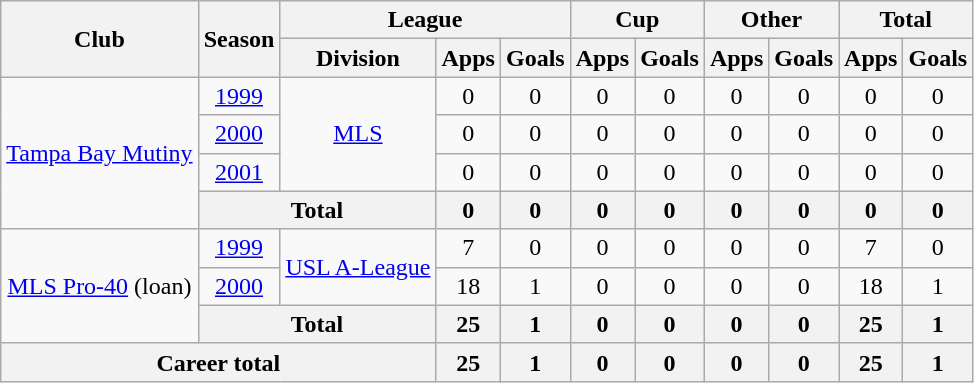<table class="wikitable" style="text-align: center">
<tr>
<th rowspan="2">Club</th>
<th rowspan="2">Season</th>
<th colspan="3">League</th>
<th colspan="2">Cup</th>
<th colspan="2">Other</th>
<th colspan="2">Total</th>
</tr>
<tr>
<th>Division</th>
<th>Apps</th>
<th>Goals</th>
<th>Apps</th>
<th>Goals</th>
<th>Apps</th>
<th>Goals</th>
<th>Apps</th>
<th>Goals</th>
</tr>
<tr>
<td rowspan="4"><a href='#'>Tampa Bay Mutiny</a></td>
<td><a href='#'>1999</a></td>
<td rowspan="3"><a href='#'>MLS</a></td>
<td>0</td>
<td>0</td>
<td>0</td>
<td>0</td>
<td>0</td>
<td>0</td>
<td>0</td>
<td>0</td>
</tr>
<tr>
<td><a href='#'>2000</a></td>
<td>0</td>
<td>0</td>
<td>0</td>
<td>0</td>
<td>0</td>
<td>0</td>
<td>0</td>
<td>0</td>
</tr>
<tr>
<td><a href='#'>2001</a></td>
<td>0</td>
<td>0</td>
<td>0</td>
<td>0</td>
<td>0</td>
<td>0</td>
<td>0</td>
<td>0</td>
</tr>
<tr>
<th colspan="2"><strong>Total</strong></th>
<th>0</th>
<th>0</th>
<th>0</th>
<th>0</th>
<th>0</th>
<th>0</th>
<th>0</th>
<th>0</th>
</tr>
<tr>
<td rowspan="3"><a href='#'>MLS Pro-40</a> (loan)</td>
<td><a href='#'>1999</a></td>
<td rowspan="2"><a href='#'>USL A-League</a></td>
<td>7</td>
<td>0</td>
<td>0</td>
<td>0</td>
<td>0</td>
<td>0</td>
<td>7</td>
<td>0</td>
</tr>
<tr>
<td><a href='#'>2000</a></td>
<td>18</td>
<td>1</td>
<td>0</td>
<td>0</td>
<td>0</td>
<td>0</td>
<td>18</td>
<td>1</td>
</tr>
<tr>
<th colspan="2"><strong>Total</strong></th>
<th>25</th>
<th>1</th>
<th>0</th>
<th>0</th>
<th>0</th>
<th>0</th>
<th>25</th>
<th>1</th>
</tr>
<tr>
<th colspan="3"><strong>Career total</strong></th>
<th>25</th>
<th>1</th>
<th>0</th>
<th>0</th>
<th>0</th>
<th>0</th>
<th>25</th>
<th>1</th>
</tr>
</table>
